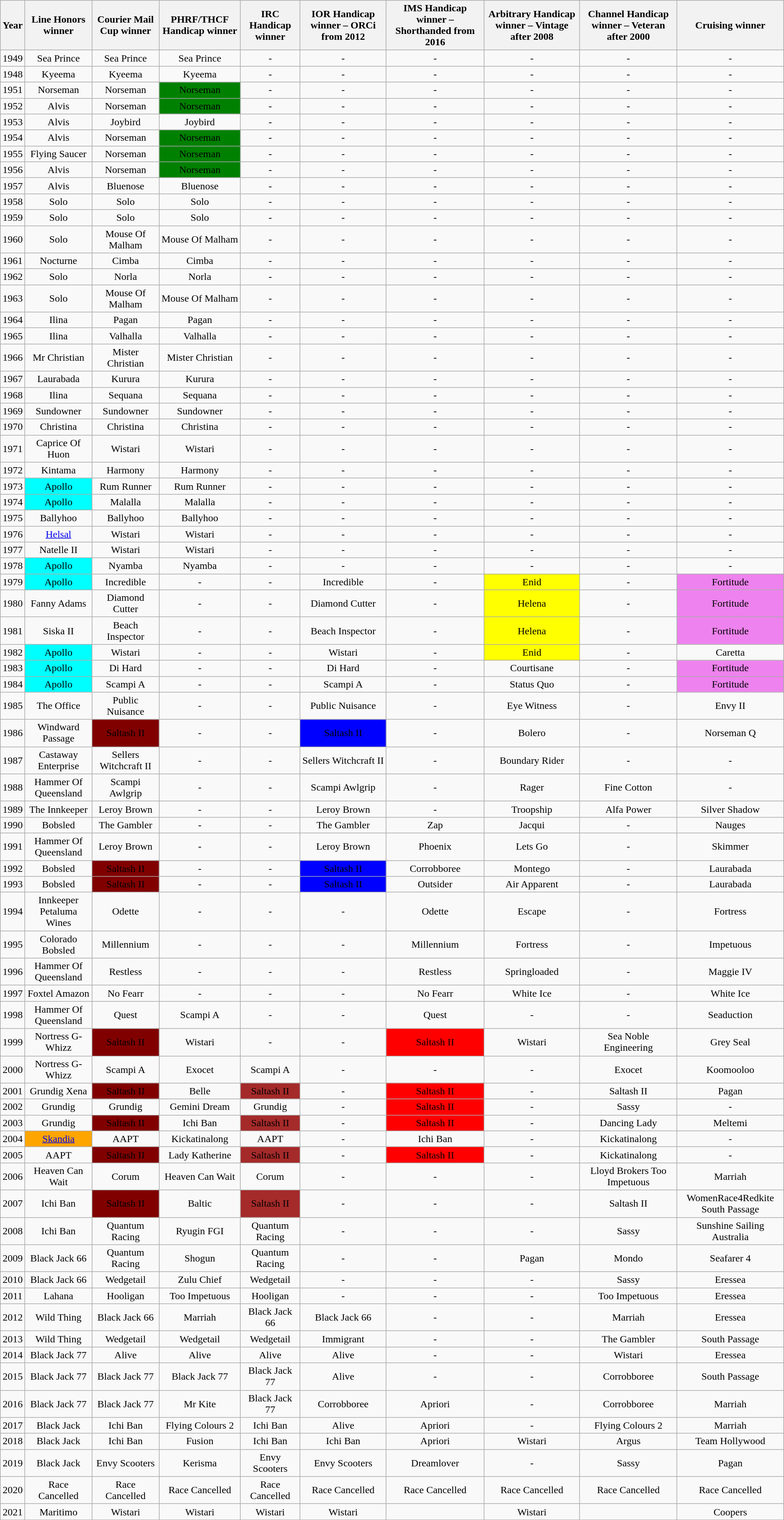<table class="wikitable" style="text-align:center" align="center">
<tr>
<th rowspan=1>Year</th>
<th rowspan=1>Line Honors winner</th>
<th rowspan=1>Courier Mail Cup winner</th>
<th rowspan="1">PHRF/THCF Handicap winner</th>
<th rowspan="1">IRC Handicap winner</th>
<th rowspan="1">IOR Handicap winner – ORCi from 2012</th>
<th rowspan="1">IMS Handicap winner – Shorthanded from 2016</th>
<th rowspan="1">Arbitrary Handicap winner – Vintage after 2008</th>
<th rowspan="1">Channel Handicap winner – Veteran after 2000</th>
<th rowspan="1">Cruising winner</th>
</tr>
<tr>
<td>1949</td>
<td>Sea Prince</td>
<td>Sea Prince</td>
<td>Sea Prince</td>
<td>-</td>
<td>-</td>
<td>-</td>
<td>-</td>
<td>-</td>
<td>-</td>
</tr>
<tr>
<td>1948</td>
<td>Kyeema</td>
<td>Kyeema</td>
<td>Kyeema</td>
<td>-</td>
<td>-</td>
<td>-</td>
<td>-</td>
<td>-</td>
<td>-</td>
</tr>
<tr>
<td>1951</td>
<td>Norseman</td>
<td>Norseman</td>
<td style="background:green;">Norseman</td>
<td>-</td>
<td>-</td>
<td>-</td>
<td>-</td>
<td>-</td>
<td>-</td>
</tr>
<tr>
<td>1952</td>
<td>Alvis</td>
<td>Norseman</td>
<td style="background:green;">Norseman</td>
<td>-</td>
<td>-</td>
<td>-</td>
<td>-</td>
<td>-</td>
<td>-</td>
</tr>
<tr>
<td>1953</td>
<td>Alvis</td>
<td>Joybird</td>
<td>Joybird</td>
<td>-</td>
<td>-</td>
<td>-</td>
<td>-</td>
<td>-</td>
<td>-</td>
</tr>
<tr>
<td>1954</td>
<td>Alvis</td>
<td>Norseman</td>
<td style="background:green;">Norseman</td>
<td>-</td>
<td>-</td>
<td>-</td>
<td>-</td>
<td>-</td>
<td>-</td>
</tr>
<tr>
<td>1955</td>
<td>Flying Saucer</td>
<td>Norseman</td>
<td style="background:green;">Norseman</td>
<td>-</td>
<td>-</td>
<td>-</td>
<td>-</td>
<td>-</td>
<td>-</td>
</tr>
<tr>
<td>1956</td>
<td>Alvis</td>
<td>Norseman</td>
<td style="background:green;">Norseman</td>
<td>-</td>
<td>-</td>
<td>-</td>
<td>-</td>
<td>-</td>
<td>-</td>
</tr>
<tr>
<td>1957</td>
<td>Alvis</td>
<td>Bluenose</td>
<td>Bluenose</td>
<td>-</td>
<td>-</td>
<td>-</td>
<td>-</td>
<td>-</td>
<td>-</td>
</tr>
<tr>
<td>1958</td>
<td>Solo</td>
<td>Solo</td>
<td>Solo</td>
<td>-</td>
<td>-</td>
<td>-</td>
<td>-</td>
<td>-</td>
<td>-</td>
</tr>
<tr>
<td>1959</td>
<td>Solo</td>
<td>Solo</td>
<td>Solo</td>
<td>-</td>
<td>-</td>
<td>-</td>
<td>-</td>
<td>-</td>
<td>-</td>
</tr>
<tr>
<td>1960</td>
<td>Solo</td>
<td>Mouse Of Malham</td>
<td>Mouse Of Malham</td>
<td>-</td>
<td>-</td>
<td>-</td>
<td>-</td>
<td>-</td>
<td>-</td>
</tr>
<tr>
<td>1961</td>
<td>Nocturne</td>
<td>Cimba</td>
<td>Cimba</td>
<td>-</td>
<td>-</td>
<td>-</td>
<td>-</td>
<td>-</td>
<td>-</td>
</tr>
<tr>
<td>1962</td>
<td>Solo</td>
<td>Norla</td>
<td>Norla</td>
<td>-</td>
<td>-</td>
<td>-</td>
<td>-</td>
<td>-</td>
<td>-</td>
</tr>
<tr>
<td>1963</td>
<td>Solo</td>
<td>Mouse Of Malham</td>
<td>Mouse Of Malham</td>
<td>-</td>
<td>-</td>
<td>-</td>
<td>-</td>
<td>-</td>
<td>-</td>
</tr>
<tr>
<td>1964</td>
<td>Ilina</td>
<td>Pagan</td>
<td>Pagan</td>
<td>-</td>
<td>-</td>
<td>-</td>
<td>-</td>
<td>-</td>
<td>-</td>
</tr>
<tr>
<td>1965</td>
<td>Ilina</td>
<td>Valhalla</td>
<td>Valhalla</td>
<td>-</td>
<td>-</td>
<td>-</td>
<td>-</td>
<td>-</td>
<td>-</td>
</tr>
<tr>
<td>1966</td>
<td>Mr Christian</td>
<td>Mister Christian</td>
<td>Mister Christian</td>
<td>-</td>
<td>-</td>
<td>-</td>
<td>-</td>
<td>-</td>
<td>-</td>
</tr>
<tr>
<td>1967</td>
<td>Laurabada</td>
<td>Kurura</td>
<td>Kurura</td>
<td>-</td>
<td>-</td>
<td>-</td>
<td>-</td>
<td>-</td>
<td>-</td>
</tr>
<tr>
<td>1968</td>
<td>Ilina</td>
<td>Sequana</td>
<td>Sequana</td>
<td>-</td>
<td>-</td>
<td>-</td>
<td>-</td>
<td>-</td>
<td>-</td>
</tr>
<tr>
<td>1969</td>
<td>Sundowner</td>
<td>Sundowner</td>
<td>Sundowner</td>
<td>-</td>
<td>-</td>
<td>-</td>
<td>-</td>
<td>-</td>
<td>-</td>
</tr>
<tr>
<td>1970</td>
<td>Christina</td>
<td>Christina</td>
<td>Christina</td>
<td>-</td>
<td>-</td>
<td>-</td>
<td>-</td>
<td>-</td>
<td>-</td>
</tr>
<tr>
<td>1971</td>
<td>Caprice Of Huon</td>
<td>Wistari</td>
<td>Wistari</td>
<td>-</td>
<td>-</td>
<td>-</td>
<td>-</td>
<td>-</td>
<td>-</td>
</tr>
<tr>
<td>1972</td>
<td>Kintama</td>
<td>Harmony</td>
<td>Harmony</td>
<td>-</td>
<td>-</td>
<td>-</td>
<td>-</td>
<td>-</td>
<td>-</td>
</tr>
<tr>
<td>1973</td>
<td style="background:aqua;">Apollo</td>
<td>Rum Runner</td>
<td>Rum Runner</td>
<td>-</td>
<td>-</td>
<td>-</td>
<td>-</td>
<td>-</td>
<td>-</td>
</tr>
<tr>
<td>1974</td>
<td style="background:aqua;">Apollo</td>
<td>Malalla</td>
<td>Malalla</td>
<td>-</td>
<td>-</td>
<td>-</td>
<td>-</td>
<td>-</td>
<td>-</td>
</tr>
<tr>
<td>1975</td>
<td>Ballyhoo</td>
<td>Ballyhoo</td>
<td>Ballyhoo</td>
<td>-</td>
<td>-</td>
<td>-</td>
<td>-</td>
<td>-</td>
<td>-</td>
</tr>
<tr>
<td>1976</td>
<td><a href='#'>Helsal</a></td>
<td>Wistari</td>
<td>Wistari</td>
<td>-</td>
<td>-</td>
<td>-</td>
<td>-</td>
<td>-</td>
<td>-</td>
</tr>
<tr>
<td>1977</td>
<td>Natelle II</td>
<td>Wistari</td>
<td>Wistari</td>
<td>-</td>
<td>-</td>
<td>-</td>
<td>-</td>
<td>-</td>
<td>-</td>
</tr>
<tr>
<td>1978</td>
<td style="background:aqua;">Apollo</td>
<td>Nyamba</td>
<td>Nyamba</td>
<td>-</td>
<td>-</td>
<td>-</td>
<td>-</td>
<td>-</td>
<td>-</td>
</tr>
<tr>
<td>1979</td>
<td style="background:aqua;">Apollo</td>
<td>Incredible</td>
<td>-</td>
<td>-</td>
<td>Incredible</td>
<td>-</td>
<td style="background:yellow;">Enid</td>
<td>-</td>
<td style="background:violet;">Fortitude</td>
</tr>
<tr>
<td>1980</td>
<td>Fanny Adams</td>
<td>Diamond Cutter</td>
<td>-</td>
<td>-</td>
<td>Diamond Cutter</td>
<td>-</td>
<td style="background:yellow;">Helena</td>
<td>-</td>
<td style="background:violet;">Fortitude</td>
</tr>
<tr>
<td>1981</td>
<td>Siska II</td>
<td>Beach Inspector</td>
<td>-</td>
<td>-</td>
<td>Beach Inspector</td>
<td>-</td>
<td style="background:yellow;">Helena</td>
<td>-</td>
<td style="background:violet;">Fortitude</td>
</tr>
<tr>
<td>1982</td>
<td style="background:aqua;">Apollo</td>
<td>Wistari</td>
<td>-</td>
<td>-</td>
<td>Wistari</td>
<td>-</td>
<td style="background:yellow;">Enid</td>
<td>-</td>
<td>Caretta</td>
</tr>
<tr>
<td>1983</td>
<td style="background:aqua;">Apollo</td>
<td>Di Hard</td>
<td>-</td>
<td>-</td>
<td>Di Hard</td>
<td>-</td>
<td>Courtisane</td>
<td>-</td>
<td style="background:violet;">Fortitude</td>
</tr>
<tr>
<td>1984</td>
<td style="background:aqua;">Apollo</td>
<td>Scampi A</td>
<td>-</td>
<td>-</td>
<td>Scampi A</td>
<td>-</td>
<td>Status Quo</td>
<td>-</td>
<td style="background:violet;">Fortitude</td>
</tr>
<tr>
<td>1985</td>
<td>The Office</td>
<td>Public Nuisance</td>
<td>-</td>
<td>-</td>
<td>Public Nuisance</td>
<td>-</td>
<td>Eye Witness</td>
<td>-</td>
<td>Envy II</td>
</tr>
<tr>
<td>1986</td>
<td>Windward Passage</td>
<td style="background:maroon;">Saltash II</td>
<td>-</td>
<td>-</td>
<td style="background:blue;">Saltash II</td>
<td>-</td>
<td>Bolero</td>
<td>-</td>
<td>Norseman Q</td>
</tr>
<tr>
<td>1987</td>
<td>Castaway Enterprise</td>
<td>Sellers Witchcraft II</td>
<td>-</td>
<td>-</td>
<td>Sellers Witchcraft II</td>
<td>-</td>
<td>Boundary Rider</td>
<td>-</td>
<td>-</td>
</tr>
<tr>
<td>1988</td>
<td>Hammer Of Queensland</td>
<td>Scampi Awlgrip</td>
<td>-</td>
<td>-</td>
<td>Scampi Awlgrip</td>
<td>-</td>
<td>Rager</td>
<td>Fine Cotton</td>
<td>-</td>
</tr>
<tr>
<td>1989</td>
<td>The Innkeeper</td>
<td>Leroy Brown</td>
<td>-</td>
<td>-</td>
<td>Leroy Brown</td>
<td>-</td>
<td>Troopship</td>
<td>Alfa Power</td>
<td>Silver Shadow</td>
</tr>
<tr>
<td>1990</td>
<td>Bobsled</td>
<td>The Gambler</td>
<td>-</td>
<td>-</td>
<td>The Gambler</td>
<td>Zap</td>
<td>Jacqui</td>
<td>-</td>
<td>Nauges</td>
</tr>
<tr>
<td>1991</td>
<td>Hammer Of Queensland</td>
<td>Leroy Brown</td>
<td>-</td>
<td>-</td>
<td>Leroy Brown</td>
<td>Phoenix</td>
<td>Lets Go</td>
<td>-</td>
<td>Skimmer</td>
</tr>
<tr>
<td>1992</td>
<td>Bobsled</td>
<td style="background:maroon;">Saltash II</td>
<td>-</td>
<td>-</td>
<td style="background:blue;">Saltash II</td>
<td>Corrobboree</td>
<td>Montego</td>
<td>-</td>
<td>Laurabada</td>
</tr>
<tr>
<td>1993</td>
<td>Bobsled</td>
<td style="background:maroon;">Saltash II</td>
<td>-</td>
<td>-</td>
<td style="background:blue;">Saltash II</td>
<td>Outsider</td>
<td>Air Apparent</td>
<td>-</td>
<td>Laurabada</td>
</tr>
<tr>
<td>1994</td>
<td>Innkeeper Petaluma Wines</td>
<td>Odette</td>
<td>-</td>
<td>-</td>
<td>-</td>
<td>Odette</td>
<td>Escape</td>
<td>-</td>
<td>Fortress</td>
</tr>
<tr>
<td>1995</td>
<td>Colorado Bobsled</td>
<td>Millennium</td>
<td>-</td>
<td>-</td>
<td>-</td>
<td>Millennium</td>
<td>Fortress</td>
<td>-</td>
<td>Impetuous</td>
</tr>
<tr>
<td>1996</td>
<td>Hammer Of Queensland</td>
<td>Restless</td>
<td>-</td>
<td>-</td>
<td>-</td>
<td>Restless</td>
<td>Springloaded</td>
<td>-</td>
<td>Maggie IV</td>
</tr>
<tr>
<td>1997</td>
<td>Foxtel Amazon</td>
<td>No Fearr</td>
<td>-</td>
<td>-</td>
<td>-</td>
<td>No Fearr</td>
<td>White Ice</td>
<td>-</td>
<td>White Ice</td>
</tr>
<tr>
<td>1998</td>
<td>Hammer Of Queensland</td>
<td>Quest</td>
<td>Scampi A</td>
<td>-</td>
<td>-</td>
<td>Quest</td>
<td>-</td>
<td>-</td>
<td>Seaduction</td>
</tr>
<tr>
<td>1999</td>
<td>Nortress G-Whizz</td>
<td style="background:maroon;">Saltash II</td>
<td>Wistari</td>
<td>-</td>
<td>-</td>
<td style="background:red;">Saltash II</td>
<td>Wistari</td>
<td>Sea Noble Engineering</td>
<td>Grey Seal</td>
</tr>
<tr>
<td>2000</td>
<td>Nortress G-Whizz</td>
<td>Scampi A</td>
<td>Exocet</td>
<td>Scampi A</td>
<td>-</td>
<td>-</td>
<td>-</td>
<td>Exocet</td>
<td>Koomooloo</td>
</tr>
<tr>
<td>2001</td>
<td>Grundig Xena</td>
<td style="background:maroon;">Saltash II</td>
<td>Belle</td>
<td style="background:brown;">Saltash II</td>
<td>-</td>
<td style="background:red;">Saltash II</td>
<td>-</td>
<td>Saltash II</td>
<td>Pagan</td>
</tr>
<tr>
<td>2002</td>
<td>Grundig</td>
<td>Grundig</td>
<td>Gemini Dream</td>
<td>Grundig</td>
<td>-</td>
<td style="background:red;">Saltash II</td>
<td>-</td>
<td>Sassy</td>
<td>-</td>
</tr>
<tr>
<td>2003</td>
<td>Grundig</td>
<td style="background:maroon;">Saltash II</td>
<td>Ichi Ban</td>
<td style="background:brown;">Saltash II</td>
<td>-</td>
<td style="background:red;">Saltash II</td>
<td>-</td>
<td>Dancing Lady</td>
<td>Meltemi</td>
</tr>
<tr>
<td>2004</td>
<td style="background:orange;"><a href='#'>Skandia</a></td>
<td>AAPT</td>
<td>Kickatinalong</td>
<td>AAPT</td>
<td>-</td>
<td>Ichi Ban</td>
<td>-</td>
<td>Kickatinalong</td>
<td>-</td>
</tr>
<tr>
<td>2005</td>
<td>AAPT</td>
<td style="background:maroon;">Saltash II</td>
<td>Lady Katherine</td>
<td style="background:brown;">Saltash II</td>
<td>-</td>
<td style="background:red;">Saltash II</td>
<td>-</td>
<td>Kickatinalong</td>
<td>-</td>
</tr>
<tr>
<td>2006</td>
<td>Heaven Can Wait</td>
<td>Corum</td>
<td>Heaven Can Wait</td>
<td>Corum</td>
<td>-</td>
<td>-</td>
<td>-</td>
<td>Lloyd Brokers Too Impetuous</td>
<td>Marriah</td>
</tr>
<tr>
<td>2007</td>
<td>Ichi Ban</td>
<td style="background:maroon;">Saltash II</td>
<td>Baltic</td>
<td style="background:brown;">Saltash II</td>
<td>-</td>
<td>-</td>
<td>-</td>
<td>Saltash II</td>
<td>WomenRace4Redkite South Passage</td>
</tr>
<tr>
<td>2008</td>
<td>Ichi Ban</td>
<td>Quantum Racing</td>
<td>Ryugin FGI</td>
<td>Quantum Racing</td>
<td>-</td>
<td>-</td>
<td>-</td>
<td>Sassy</td>
<td>Sunshine Sailing Australia</td>
</tr>
<tr>
<td>2009</td>
<td>Black Jack 66</td>
<td>Quantum Racing</td>
<td>Shogun</td>
<td>Quantum Racing</td>
<td>-</td>
<td>-</td>
<td>Pagan</td>
<td>Mondo</td>
<td>Seafarer 4</td>
</tr>
<tr>
<td>2010</td>
<td>Black Jack 66</td>
<td>Wedgetail</td>
<td>Zulu Chief</td>
<td>Wedgetail</td>
<td>-</td>
<td>-</td>
<td>-</td>
<td>Sassy</td>
<td>Eressea</td>
</tr>
<tr>
<td>2011</td>
<td>Lahana</td>
<td>Hooligan</td>
<td>Too Impetuous</td>
<td>Hooligan</td>
<td>-</td>
<td>-</td>
<td>-</td>
<td>Too Impetuous</td>
<td>Eressea</td>
</tr>
<tr>
<td>2012</td>
<td>Wild Thing</td>
<td>Black Jack 66</td>
<td>Marriah</td>
<td>Black Jack 66</td>
<td>Black Jack 66</td>
<td>-</td>
<td>-</td>
<td>Marriah</td>
<td>Eressea</td>
</tr>
<tr>
<td>2013</td>
<td>Wild Thing</td>
<td>Wedgetail</td>
<td>Wedgetail</td>
<td>Wedgetail</td>
<td>Immigrant</td>
<td>-</td>
<td>-</td>
<td>The Gambler</td>
<td>South Passage</td>
</tr>
<tr>
<td>2014</td>
<td>Black Jack 77</td>
<td>Alive</td>
<td>Alive</td>
<td>Alive</td>
<td>Alive</td>
<td>-</td>
<td>-</td>
<td>Wistari</td>
<td>Eressea</td>
</tr>
<tr>
<td>2015</td>
<td>Black Jack 77</td>
<td>Black Jack 77</td>
<td>Black Jack 77</td>
<td>Black Jack 77</td>
<td>Alive</td>
<td>-</td>
<td>-</td>
<td>Corrobboree</td>
<td>South Passage</td>
</tr>
<tr>
<td>2016</td>
<td>Black Jack 77</td>
<td>Black Jack 77</td>
<td>Mr Kite</td>
<td>Black Jack 77</td>
<td>Corrobboree</td>
<td>Apriori</td>
<td>-</td>
<td>Corrobboree</td>
<td>Marriah</td>
</tr>
<tr>
<td>2017</td>
<td>Black Jack</td>
<td>Ichi Ban</td>
<td>Flying Colours 2</td>
<td>Ichi Ban</td>
<td>Alive</td>
<td>Apriori</td>
<td>-</td>
<td>Flying Colours 2</td>
<td>Marriah</td>
</tr>
<tr>
<td>2018</td>
<td>Black Jack</td>
<td>Ichi Ban</td>
<td>Fusion</td>
<td>Ichi Ban</td>
<td>Ichi Ban</td>
<td>Apriori</td>
<td>Wistari</td>
<td>Argus</td>
<td>Team Hollywood</td>
</tr>
<tr>
<td>2019</td>
<td>Black Jack</td>
<td>Envy Scooters</td>
<td>Kerisma</td>
<td>Envy Scooters</td>
<td>Envy Scooters</td>
<td>Dreamlover</td>
<td>-</td>
<td>Sassy</td>
<td>Pagan</td>
</tr>
<tr>
<td>2020</td>
<td>Race Cancelled</td>
<td>Race Cancelled</td>
<td>Race Cancelled</td>
<td>Race Cancelled</td>
<td>Race Cancelled</td>
<td>Race Cancelled</td>
<td>Race Cancelled</td>
<td>Race Cancelled</td>
<td>Race Cancelled</td>
</tr>
<tr>
<td>2021</td>
<td>Maritimo</td>
<td>Wistari</td>
<td>Wistari</td>
<td>Wistari</td>
<td>Wistari</td>
<td></td>
<td>Wistari</td>
<td></td>
<td>Coopers</td>
</tr>
</table>
